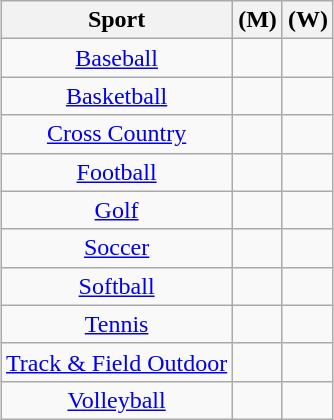<table class=wikitable style="margin:auto; text-align:center">
<tr>
<th>Sport</th>
<th>(M)</th>
<th>(W)</th>
</tr>
<tr>
<td><a href='#'>Baseball</a></td>
<td></td>
<td></td>
</tr>
<tr>
<td><a href='#'>Basketball</a></td>
<td></td>
<td></td>
</tr>
<tr>
<td><a href='#'>Cross Country</a></td>
<td></td>
<td></td>
</tr>
<tr>
<td><a href='#'>Football</a></td>
<td></td>
<td></td>
</tr>
<tr>
<td><a href='#'>Golf</a></td>
<td></td>
<td></td>
</tr>
<tr>
<td><a href='#'>Soccer</a></td>
<td></td>
<td></td>
</tr>
<tr>
<td><a href='#'>Softball</a></td>
<td></td>
<td></td>
</tr>
<tr>
<td><a href='#'>Tennis</a></td>
<td></td>
<td></td>
</tr>
<tr>
<td><a href='#'>Track & Field Outdoor</a></td>
<td></td>
<td></td>
</tr>
<tr>
<td><a href='#'>Volleyball</a></td>
<td></td>
<td></td>
</tr>
</table>
